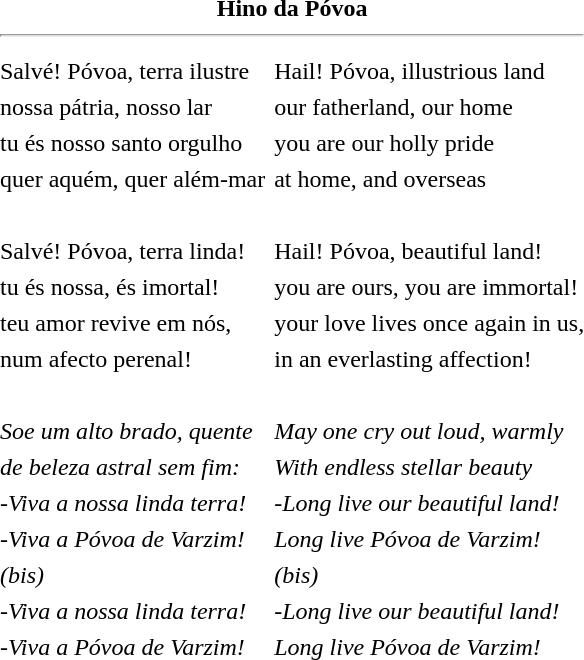<table cellpadding=2 style="background:transparent;">
<tr>
<td align="center" colspan="2"><strong>Hino da Póvoa</strong><br><hr></td>
</tr>
<tr>
<td>Salvé! Póvoa, terra ilustre</td>
<td>Hail! Póvoa, illustrious land</td>
</tr>
<tr>
<td>nossa pátria, nosso lar</td>
<td>our fatherland, our home</td>
</tr>
<tr>
<td>tu és nosso santo orgulho</td>
<td>you are our holly pride</td>
</tr>
<tr>
<td>quer aquém, quer além-mar</td>
<td>at home, and overseas</td>
</tr>
<tr>
<td></td>
<td> </td>
<td></td>
</tr>
<tr>
<td>Salvé! Póvoa, terra linda!</td>
<td>Hail! Póvoa, beautiful land!</td>
</tr>
<tr>
<td>tu és nossa, és imortal!</td>
<td>you are ours, you are immortal!</td>
</tr>
<tr>
<td>teu amor revive em nós,</td>
<td>your love lives once again in us,</td>
</tr>
<tr>
<td>num afecto perenal!</td>
<td>in an everlasting affection!</td>
</tr>
<tr>
<td> </td>
<td></td>
</tr>
<tr>
<td><em>Soe um alto brado, quente</em></td>
<td><em>May one cry out loud, warmly</em></td>
</tr>
<tr>
<td><em>de beleza astral sem fim:</em></td>
<td><em>With endless stellar beauty</em></td>
</tr>
<tr>
<td><em>-Viva a nossa linda terra!</em></td>
<td><em>-Long live our beautiful land!</em></td>
</tr>
<tr>
<td><em>-Viva a Póvoa de Varzim!</em></td>
<td><em>Long live Póvoa de Varzim!</em></td>
</tr>
<tr>
<td><em>(bis)</em></td>
<td><em>(bis)</em></td>
</tr>
<tr>
<td><em>-Viva a nossa linda terra!</em></td>
<td><em>-Long live our beautiful land!</em></td>
</tr>
<tr>
<td><em>-Viva a Póvoa de Varzim!</em></td>
<td><em>Long live Póvoa de Varzim!</em></td>
<td></td>
</tr>
</table>
